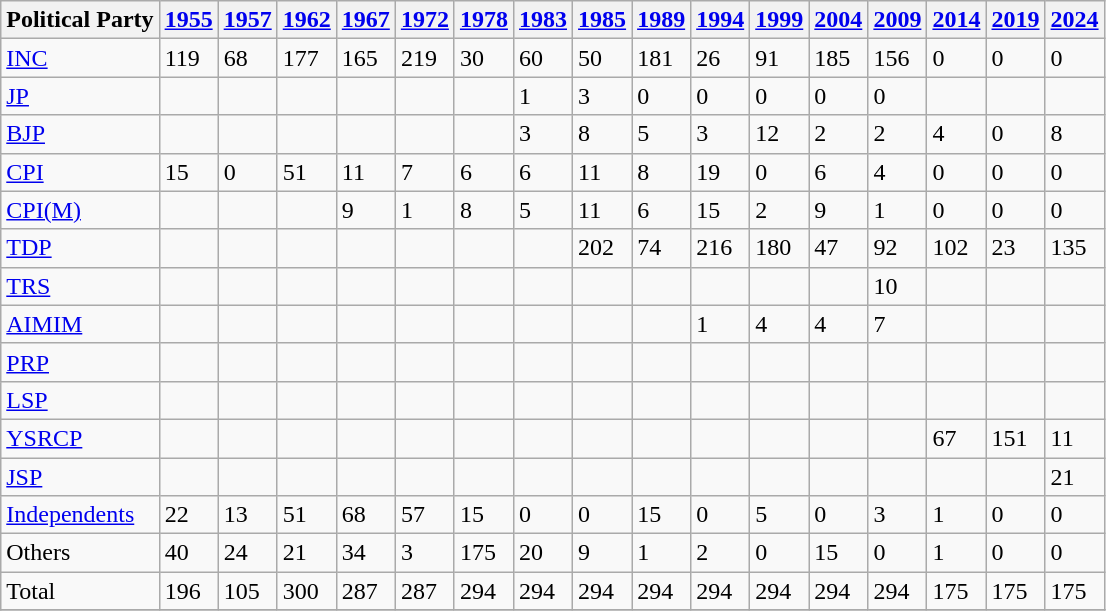<table class="wikitable">
<tr>
<th>Political Party</th>
<th><a href='#'>1955</a></th>
<th><a href='#'>1957</a></th>
<th><a href='#'>1962</a></th>
<th><a href='#'>1967</a></th>
<th><a href='#'>1972</a></th>
<th><a href='#'>1978</a></th>
<th><a href='#'>1983</a></th>
<th><a href='#'>1985</a></th>
<th><a href='#'>1989</a></th>
<th><a href='#'>1994</a></th>
<th><a href='#'>1999</a></th>
<th><a href='#'>2004</a></th>
<th><a href='#'>2009</a></th>
<th><a href='#'>2014</a></th>
<th><a href='#'>2019</a></th>
<th><a href='#'>2024</a></th>
</tr>
<tr>
<td><a href='#'>INC</a></td>
<td>119</td>
<td>68</td>
<td>177</td>
<td>165</td>
<td>219</td>
<td>30</td>
<td>60</td>
<td>50</td>
<td>181</td>
<td>26</td>
<td>91</td>
<td>185</td>
<td>156</td>
<td>0</td>
<td>0</td>
<td>0</td>
</tr>
<tr>
<td><a href='#'>JP</a></td>
<td></td>
<td></td>
<td></td>
<td></td>
<td></td>
<td></td>
<td>1</td>
<td>3</td>
<td>0</td>
<td>0</td>
<td>0</td>
<td>0</td>
<td>0</td>
<td></td>
<td></td>
<td></td>
</tr>
<tr>
<td><a href='#'>BJP</a></td>
<td></td>
<td></td>
<td></td>
<td></td>
<td></td>
<td></td>
<td>3</td>
<td>8</td>
<td>5</td>
<td>3</td>
<td>12</td>
<td>2</td>
<td>2</td>
<td>4</td>
<td>0</td>
<td>8</td>
</tr>
<tr>
<td><a href='#'>CPI</a></td>
<td>15</td>
<td>0</td>
<td>51</td>
<td>11</td>
<td>7</td>
<td>6</td>
<td>6</td>
<td>11</td>
<td>8</td>
<td>19</td>
<td>0</td>
<td>6</td>
<td>4</td>
<td>0</td>
<td>0</td>
<td>0</td>
</tr>
<tr>
<td><a href='#'>CPI(M)</a></td>
<td></td>
<td></td>
<td></td>
<td>9</td>
<td>1</td>
<td>8</td>
<td>5</td>
<td>11</td>
<td>6</td>
<td>15</td>
<td>2</td>
<td>9</td>
<td>1</td>
<td>0</td>
<td>0</td>
<td>0</td>
</tr>
<tr>
<td><a href='#'>TDP</a></td>
<td></td>
<td></td>
<td></td>
<td></td>
<td></td>
<td></td>
<td></td>
<td>202</td>
<td>74</td>
<td>216</td>
<td>180</td>
<td>47</td>
<td>92</td>
<td>102</td>
<td>23</td>
<td>135</td>
</tr>
<tr>
<td><a href='#'>TRS</a></td>
<td></td>
<td></td>
<td></td>
<td></td>
<td></td>
<td></td>
<td></td>
<td></td>
<td></td>
<td></td>
<td></td>
<td></td>
<td>10</td>
<td></td>
<td></td>
<td></td>
</tr>
<tr>
<td><a href='#'>AIMIM</a></td>
<td></td>
<td></td>
<td></td>
<td></td>
<td></td>
<td></td>
<td></td>
<td></td>
<td></td>
<td>1</td>
<td>4</td>
<td>4</td>
<td>7</td>
<td></td>
<td></td>
<td></td>
</tr>
<tr>
<td><a href='#'>PRP</a></td>
<td></td>
<td></td>
<td></td>
<td></td>
<td></td>
<td></td>
<td></td>
<td></td>
<td></td>
<td></td>
<td></td>
<td></td>
<td></td>
<td></td>
<td></td>
<td></td>
</tr>
<tr>
<td><a href='#'>LSP</a></td>
<td></td>
<td></td>
<td></td>
<td></td>
<td></td>
<td></td>
<td></td>
<td></td>
<td></td>
<td></td>
<td></td>
<td></td>
<td></td>
<td> </td>
<td></td>
<td></td>
</tr>
<tr>
<td><a href='#'>YSRCP</a></td>
<td></td>
<td></td>
<td></td>
<td></td>
<td></td>
<td></td>
<td></td>
<td></td>
<td></td>
<td></td>
<td></td>
<td></td>
<td></td>
<td>67 </td>
<td>151</td>
<td>11</td>
</tr>
<tr>
<td><a href='#'>JSP</a></td>
<td></td>
<td></td>
<td></td>
<td></td>
<td></td>
<td></td>
<td></td>
<td></td>
<td></td>
<td></td>
<td></td>
<td></td>
<td></td>
<td> </td>
<td></td>
<td>21</td>
</tr>
<tr>
<td><a href='#'>Independents</a> </td>
<td>22</td>
<td>13</td>
<td>51</td>
<td>68</td>
<td>57</td>
<td>15</td>
<td>0</td>
<td>0</td>
<td>15</td>
<td>0</td>
<td>5</td>
<td>0</td>
<td>3</td>
<td>1</td>
<td>0</td>
<td>0</td>
</tr>
<tr>
<td>Others</td>
<td>40</td>
<td>24</td>
<td>21</td>
<td>34</td>
<td>3</td>
<td>175 </td>
<td>20</td>
<td>9</td>
<td>1</td>
<td>2</td>
<td>0</td>
<td>15</td>
<td>0</td>
<td>1</td>
<td>0</td>
<td>0</td>
</tr>
<tr>
<td>Total</td>
<td>196</td>
<td>105</td>
<td>300</td>
<td>287</td>
<td>287</td>
<td>294</td>
<td>294</td>
<td>294</td>
<td>294</td>
<td>294</td>
<td>294</td>
<td>294</td>
<td>294</td>
<td>175</td>
<td>175</td>
<td>175</td>
</tr>
<tr>
</tr>
</table>
